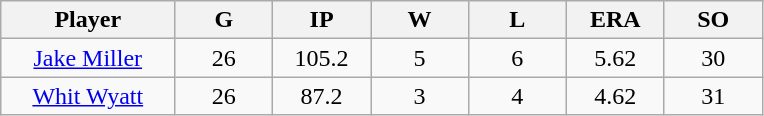<table class="wikitable sortable">
<tr>
<th bgcolor="#DDDDFF" width="16%">Player</th>
<th bgcolor="#DDDDFF" width="9%">G</th>
<th bgcolor="#DDDDFF" width="9%">IP</th>
<th bgcolor="#DDDDFF" width="9%">W</th>
<th bgcolor="#DDDDFF" width="9%">L</th>
<th bgcolor="#DDDDFF" width="9%">ERA</th>
<th bgcolor="#DDDDFF" width="9%">SO</th>
</tr>
<tr align="center">
<td><a href='#'>Jake Miller</a></td>
<td>26</td>
<td>105.2</td>
<td>5</td>
<td>6</td>
<td>5.62</td>
<td>30</td>
</tr>
<tr align="center">
<td><a href='#'>Whit Wyatt</a></td>
<td>26</td>
<td>87.2</td>
<td>3</td>
<td>4</td>
<td>4.62</td>
<td>31</td>
</tr>
</table>
